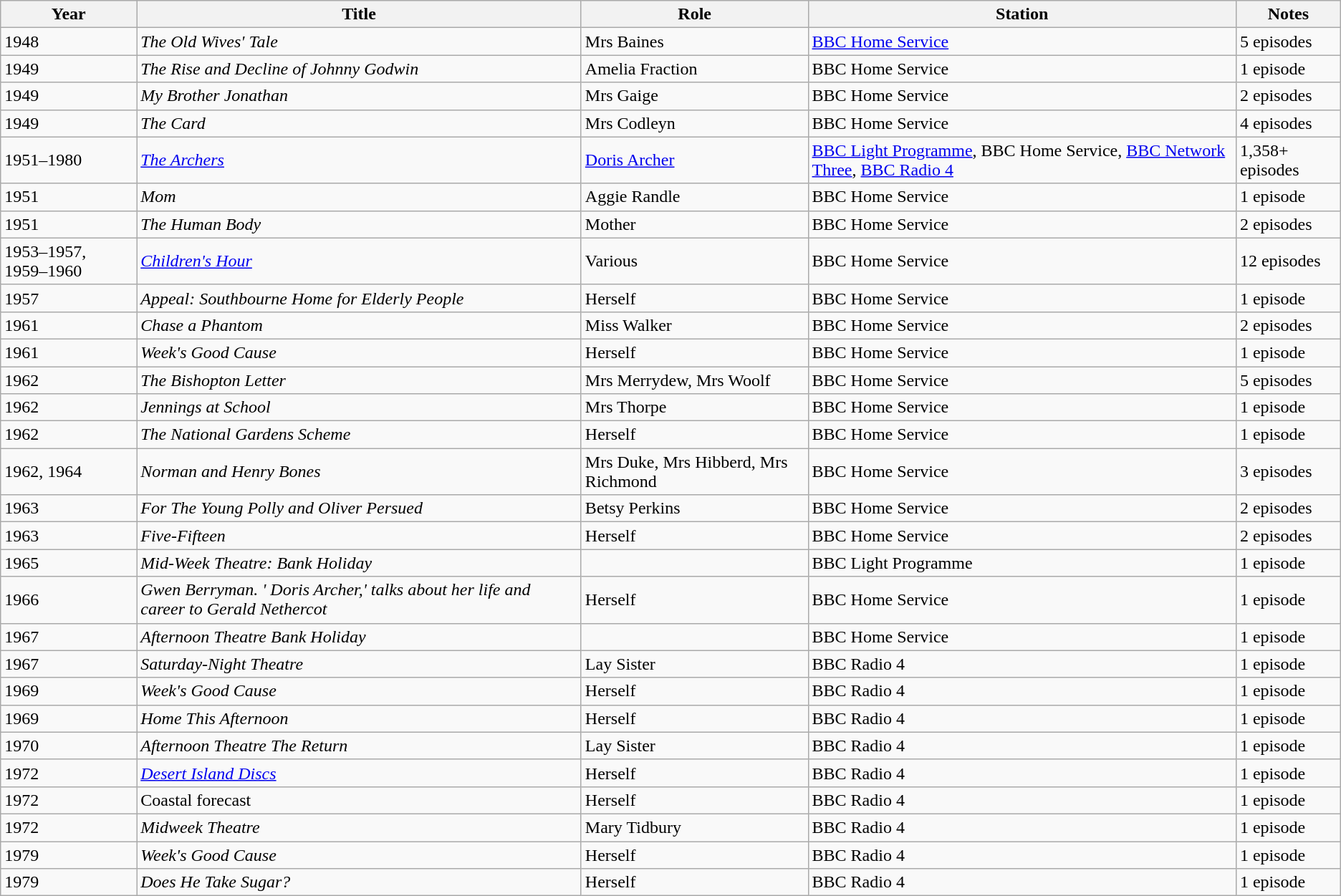<table class="wikitable sortable">
<tr>
<th>Year</th>
<th>Title</th>
<th>Role</th>
<th>Station</th>
<th>Notes</th>
</tr>
<tr>
<td>1948</td>
<td><em>The Old Wives' Tale</em></td>
<td>Mrs Baines</td>
<td><a href='#'>BBC Home Service</a></td>
<td>5 episodes</td>
</tr>
<tr>
<td>1949</td>
<td><em>The Rise and Decline of Johnny Godwin</em></td>
<td>Amelia Fraction</td>
<td>BBC Home Service</td>
<td>1 episode</td>
</tr>
<tr>
<td>1949</td>
<td><em>My Brother Jonathan</em></td>
<td>Mrs Gaige</td>
<td>BBC Home Service</td>
<td>2 episodes</td>
</tr>
<tr>
<td>1949</td>
<td><em>The Card</em></td>
<td>Mrs Codleyn</td>
<td>BBC Home Service</td>
<td>4 episodes</td>
</tr>
<tr>
<td>1951–1980</td>
<td><em><a href='#'>The Archers</a></em></td>
<td><a href='#'>Doris Archer</a></td>
<td><a href='#'>BBC Light Programme</a>, BBC Home Service, <a href='#'>BBC Network Three</a>, <a href='#'>BBC Radio 4</a></td>
<td>1,358+ episodes</td>
</tr>
<tr>
<td>1951</td>
<td><em>Mom</em></td>
<td>Aggie Randle</td>
<td>BBC Home Service</td>
<td>1 episode</td>
</tr>
<tr>
<td>1951</td>
<td><em>The Human Body</em></td>
<td>Mother</td>
<td>BBC Home Service</td>
<td>2 episodes</td>
</tr>
<tr>
<td>1953–1957, 1959–1960</td>
<td><em><a href='#'>Children's Hour</a></em></td>
<td>Various</td>
<td>BBC Home Service</td>
<td>12 episodes</td>
</tr>
<tr>
<td>1957</td>
<td><em>Appeal: Southbourne Home for Elderly People</em></td>
<td>Herself</td>
<td>BBC Home Service</td>
<td>1 episode</td>
</tr>
<tr>
<td>1961</td>
<td><em>Chase a Phantom</em></td>
<td>Miss Walker</td>
<td>BBC Home Service</td>
<td>2 episodes</td>
</tr>
<tr>
<td>1961</td>
<td><em>Week's Good Cause</em></td>
<td>Herself</td>
<td>BBC Home Service</td>
<td>1 episode</td>
</tr>
<tr>
<td>1962</td>
<td><em>The Bishopton Letter</em></td>
<td>Mrs Merrydew, Mrs Woolf</td>
<td>BBC Home Service</td>
<td>5 episodes</td>
</tr>
<tr>
<td>1962</td>
<td><em>Jennings at School</em></td>
<td>Mrs Thorpe</td>
<td>BBC Home Service</td>
<td>1 episode</td>
</tr>
<tr>
<td>1962</td>
<td><em>The National Gardens Scheme</em></td>
<td>Herself</td>
<td>BBC Home Service</td>
<td>1 episode</td>
</tr>
<tr>
<td>1962, 1964</td>
<td><em>Norman and Henry Bones</em></td>
<td>Mrs Duke, Mrs Hibberd, Mrs Richmond</td>
<td>BBC Home Service</td>
<td>3 episodes</td>
</tr>
<tr>
<td>1963</td>
<td><em>For The Young Polly and Oliver Persued</em></td>
<td>Betsy Perkins</td>
<td>BBC Home Service</td>
<td>2 episodes</td>
</tr>
<tr>
<td>1963</td>
<td><em>Five-Fifteen</em></td>
<td>Herself</td>
<td>BBC Home Service</td>
<td>2 episodes</td>
</tr>
<tr>
<td>1965</td>
<td><em>Mid-Week Theatre: Bank Holiday</em></td>
<td></td>
<td>BBC Light Programme</td>
<td>1 episode</td>
</tr>
<tr>
<td>1966</td>
<td><em>Gwen Berryman. ' Doris Archer,' talks about her life and career to Gerald Nethercot</em></td>
<td>Herself</td>
<td>BBC Home Service</td>
<td>1 episode</td>
</tr>
<tr>
<td>1967</td>
<td><em>Afternoon Theatre Bank Holiday</em></td>
<td></td>
<td>BBC Home Service</td>
<td>1 episode</td>
</tr>
<tr>
<td>1967</td>
<td><em>Saturday-Night Theatre</em></td>
<td>Lay Sister</td>
<td>BBC Radio 4</td>
<td>1 episode</td>
</tr>
<tr>
<td>1969</td>
<td><em>Week's Good Cause</em></td>
<td>Herself</td>
<td>BBC Radio 4</td>
<td>1 episode</td>
</tr>
<tr>
<td>1969</td>
<td><em>Home This Afternoon</em></td>
<td>Herself</td>
<td>BBC Radio 4</td>
<td>1 episode</td>
</tr>
<tr>
<td>1970</td>
<td><em>Afternoon Theatre The Return</em></td>
<td>Lay Sister</td>
<td>BBC Radio 4</td>
<td>1 episode</td>
</tr>
<tr>
<td>1972</td>
<td><em><a href='#'>Desert Island Discs</a></em></td>
<td>Herself</td>
<td>BBC Radio 4</td>
<td>1 episode</td>
</tr>
<tr>
<td>1972</td>
<td>Coastal forecast</td>
<td>Herself</td>
<td>BBC Radio 4</td>
<td>1 episode</td>
</tr>
<tr>
<td>1972</td>
<td><em>Midweek Theatre</em></td>
<td>Mary Tidbury</td>
<td>BBC Radio 4</td>
<td>1 episode</td>
</tr>
<tr>
<td>1979</td>
<td><em>Week's Good Cause</em></td>
<td>Herself</td>
<td>BBC Radio 4</td>
<td>1 episode</td>
</tr>
<tr>
<td>1979</td>
<td><em>Does He Take Sugar?</em></td>
<td>Herself</td>
<td>BBC Radio 4</td>
<td>1 episode</td>
</tr>
</table>
